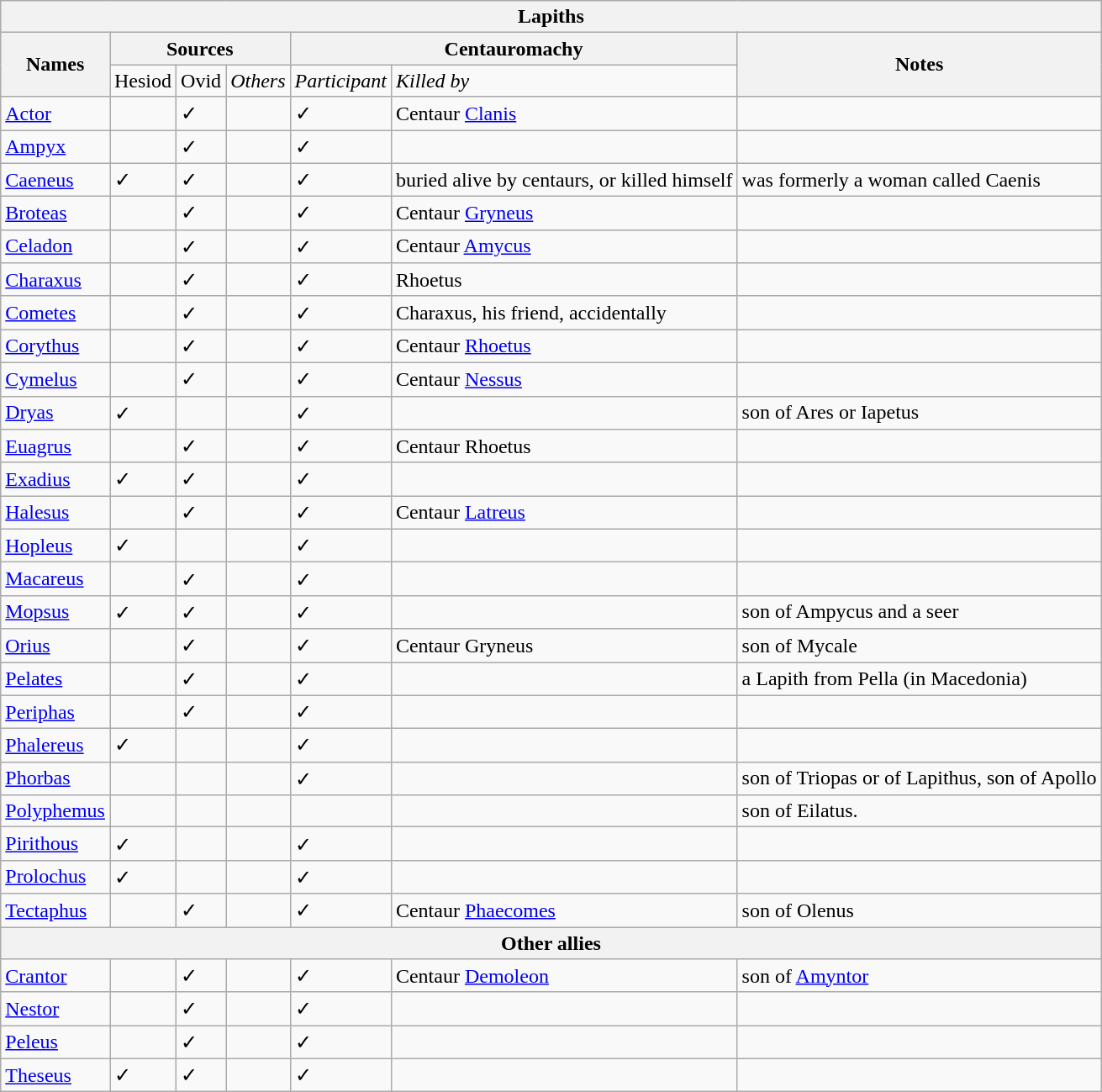<table class="wikitable">
<tr>
<th colspan="7">Lapiths</th>
</tr>
<tr>
<th rowspan="2">Names</th>
<th colspan="3">Sources</th>
<th colspan="2">Centauromachy</th>
<th rowspan="2">Notes</th>
</tr>
<tr>
<td>Hesiod</td>
<td>Ovid</td>
<td><em>Others</em></td>
<td><em>Participant</em></td>
<td><em>Killed by</em></td>
</tr>
<tr>
<td><a href='#'>Actor</a></td>
<td></td>
<td>✓</td>
<td></td>
<td>✓</td>
<td>Centaur <a href='#'>Clanis</a></td>
<td></td>
</tr>
<tr>
<td><a href='#'>Ampyx</a></td>
<td></td>
<td>✓</td>
<td></td>
<td>✓</td>
<td></td>
<td></td>
</tr>
<tr>
<td><a href='#'>Caeneus</a></td>
<td>✓</td>
<td>✓</td>
<td></td>
<td>✓</td>
<td>buried alive by centaurs, or killed himself</td>
<td>was formerly a woman called Caenis</td>
</tr>
<tr>
<td><a href='#'>Broteas</a></td>
<td></td>
<td>✓</td>
<td></td>
<td>✓</td>
<td>Centaur <a href='#'>Gryneus</a></td>
<td></td>
</tr>
<tr>
<td><a href='#'>Celadon</a></td>
<td></td>
<td>✓</td>
<td></td>
<td>✓</td>
<td>Centaur <a href='#'>Amycus</a></td>
<td></td>
</tr>
<tr>
<td><a href='#'>Charaxus</a></td>
<td></td>
<td>✓</td>
<td></td>
<td>✓</td>
<td>Rhoetus</td>
<td></td>
</tr>
<tr>
<td><a href='#'>Cometes</a></td>
<td></td>
<td>✓</td>
<td></td>
<td>✓</td>
<td>Charaxus, his friend, accidentally</td>
<td></td>
</tr>
<tr>
<td><a href='#'>Corythus</a></td>
<td></td>
<td>✓</td>
<td></td>
<td>✓</td>
<td>Centaur <a href='#'>Rhoetus</a></td>
<td></td>
</tr>
<tr>
<td><a href='#'>Cymelus</a></td>
<td></td>
<td>✓</td>
<td></td>
<td>✓</td>
<td>Centaur <a href='#'>Nessus</a></td>
<td></td>
</tr>
<tr>
<td><a href='#'>Dryas</a></td>
<td>✓</td>
<td></td>
<td></td>
<td>✓</td>
<td></td>
<td>son of Ares or Iapetus</td>
</tr>
<tr>
<td><a href='#'>Euagrus</a></td>
<td></td>
<td>✓</td>
<td></td>
<td>✓</td>
<td>Centaur Rhoetus</td>
<td></td>
</tr>
<tr>
<td><a href='#'>Exadius</a></td>
<td>✓</td>
<td>✓</td>
<td></td>
<td>✓</td>
<td></td>
<td></td>
</tr>
<tr>
<td><a href='#'>Halesus</a></td>
<td></td>
<td>✓</td>
<td></td>
<td>✓</td>
<td>Centaur <a href='#'>Latreus</a></td>
<td></td>
</tr>
<tr>
<td><a href='#'>Hopleus</a></td>
<td>✓</td>
<td></td>
<td></td>
<td>✓</td>
<td></td>
<td></td>
</tr>
<tr>
<td><a href='#'>Macareus</a></td>
<td></td>
<td>✓</td>
<td></td>
<td>✓</td>
<td></td>
<td></td>
</tr>
<tr>
<td><a href='#'>Mopsus</a></td>
<td>✓</td>
<td>✓</td>
<td></td>
<td>✓</td>
<td></td>
<td>son of Ampycus and a seer</td>
</tr>
<tr>
<td><a href='#'>Orius</a></td>
<td></td>
<td>✓</td>
<td></td>
<td>✓</td>
<td>Centaur Gryneus</td>
<td>son of Mycale</td>
</tr>
<tr>
<td><a href='#'>Pelates</a></td>
<td></td>
<td>✓</td>
<td></td>
<td>✓</td>
<td></td>
<td>a Lapith from Pella (in Macedonia)</td>
</tr>
<tr>
<td><a href='#'>Periphas</a></td>
<td></td>
<td>✓</td>
<td></td>
<td>✓</td>
<td></td>
<td></td>
</tr>
<tr>
<td><a href='#'>Phalereus</a></td>
<td>✓</td>
<td></td>
<td></td>
<td>✓</td>
<td></td>
<td></td>
</tr>
<tr>
<td><a href='#'>Phorbas</a></td>
<td></td>
<td></td>
<td></td>
<td>✓</td>
<td></td>
<td>son of Triopas or of Lapithus, son of Apollo</td>
</tr>
<tr>
<td><a href='#'>Polyphemus</a></td>
<td></td>
<td></td>
<td></td>
<td></td>
<td></td>
<td>son of Eilatus.</td>
</tr>
<tr>
<td><a href='#'>Pirithous</a></td>
<td>✓</td>
<td></td>
<td></td>
<td>✓</td>
<td></td>
<td></td>
</tr>
<tr>
<td><a href='#'>Prolochus</a></td>
<td>✓</td>
<td></td>
<td></td>
<td>✓</td>
<td></td>
<td></td>
</tr>
<tr>
<td><a href='#'>Tectaphus</a></td>
<td></td>
<td>✓</td>
<td></td>
<td>✓</td>
<td>Centaur <a href='#'>Phaecomes</a></td>
<td>son of Olenus</td>
</tr>
<tr>
<th colspan="7">Other allies</th>
</tr>
<tr>
<td><a href='#'>Crantor</a></td>
<td></td>
<td>✓</td>
<td></td>
<td>✓</td>
<td>Centaur <a href='#'>Demoleon</a></td>
<td>son of <a href='#'>Amyntor</a></td>
</tr>
<tr>
<td><a href='#'>Nestor</a></td>
<td></td>
<td>✓</td>
<td></td>
<td>✓</td>
<td></td>
<td></td>
</tr>
<tr>
<td><a href='#'>Peleus</a></td>
<td></td>
<td>✓</td>
<td></td>
<td>✓</td>
<td></td>
<td></td>
</tr>
<tr>
<td><a href='#'>Theseus</a></td>
<td>✓</td>
<td>✓</td>
<td></td>
<td>✓</td>
<td></td>
<td></td>
</tr>
</table>
